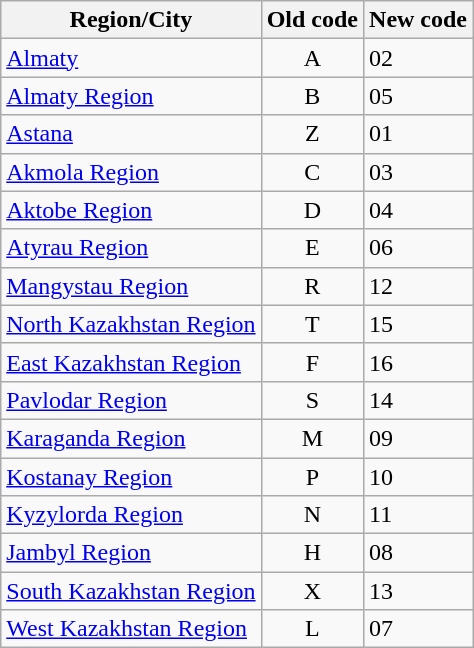<table class="wikitable sortable">
<tr class="hintergrundfarbe6">
<th>Region/City</th>
<th>Old code</th>
<th>New code</th>
</tr>
<tr>
<td><a href='#'>Almaty</a></td>
<td align="center">A</td>
<td>02</td>
</tr>
<tr>
<td><a href='#'>Almaty Region</a></td>
<td align="center">B</td>
<td>05</td>
</tr>
<tr>
<td><a href='#'>Astana</a></td>
<td align="center">Z</td>
<td>01</td>
</tr>
<tr>
<td><a href='#'>Akmola Region</a></td>
<td align="center">C</td>
<td>03</td>
</tr>
<tr>
<td><a href='#'>Aktobe Region</a></td>
<td align="center">D</td>
<td>04</td>
</tr>
<tr>
<td><a href='#'>Atyrau Region</a></td>
<td align="center">E</td>
<td>06</td>
</tr>
<tr>
<td><a href='#'>Mangystau Region</a></td>
<td align="center">R</td>
<td>12</td>
</tr>
<tr>
<td><a href='#'>North Kazakhstan Region</a></td>
<td align="center">T</td>
<td>15</td>
</tr>
<tr>
<td><a href='#'>East Kazakhstan Region</a></td>
<td align="center">F</td>
<td>16</td>
</tr>
<tr>
<td><a href='#'>Pavlodar Region</a></td>
<td align="center">S</td>
<td>14</td>
</tr>
<tr>
<td><a href='#'>Karaganda Region</a></td>
<td align="center">M</td>
<td>09</td>
</tr>
<tr>
<td><a href='#'>Kostanay Region</a></td>
<td align="center">P</td>
<td>10</td>
</tr>
<tr>
<td><a href='#'>Kyzylorda Region</a></td>
<td align="center">N</td>
<td>11</td>
</tr>
<tr>
<td><a href='#'>Jambyl Region</a></td>
<td align="center">H</td>
<td>08</td>
</tr>
<tr>
<td><a href='#'>South Kazakhstan Region</a></td>
<td align="center">X</td>
<td>13</td>
</tr>
<tr>
<td><a href='#'>West Kazakhstan Region</a></td>
<td align="center">L</td>
<td>07</td>
</tr>
</table>
